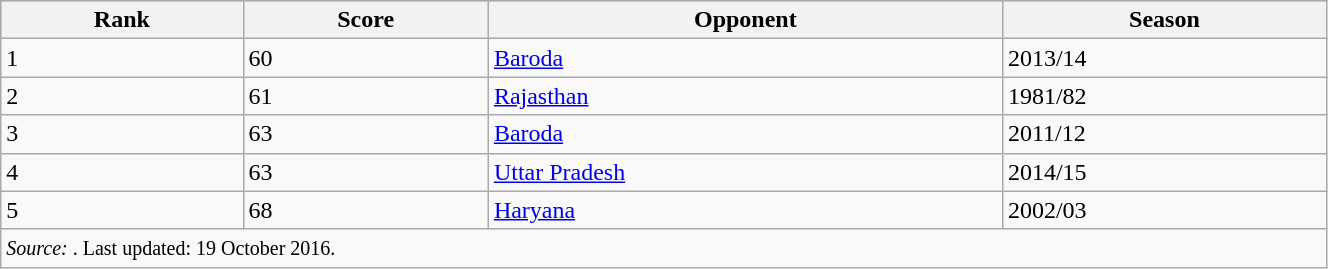<table class="wikitable" width=70%>
<tr bgcolor=#87cef>
<th>Rank</th>
<th>Score</th>
<th>Opponent</th>
<th>Season</th>
</tr>
<tr>
<td>1</td>
<td>60</td>
<td><a href='#'>Baroda</a></td>
<td>2013/14</td>
</tr>
<tr>
<td>2</td>
<td>61</td>
<td><a href='#'>Rajasthan</a></td>
<td>1981/82</td>
</tr>
<tr>
<td>3</td>
<td>63</td>
<td><a href='#'>Baroda</a></td>
<td>2011/12</td>
</tr>
<tr>
<td>4</td>
<td>63</td>
<td><a href='#'>Uttar Pradesh</a></td>
<td>2014/15</td>
</tr>
<tr>
<td>5</td>
<td>68</td>
<td><a href='#'>Haryana</a></td>
<td>2002/03</td>
</tr>
<tr>
<td colspan=4><small><em>Source: </em>. Last updated: 19 October 2016.</small></td>
</tr>
</table>
